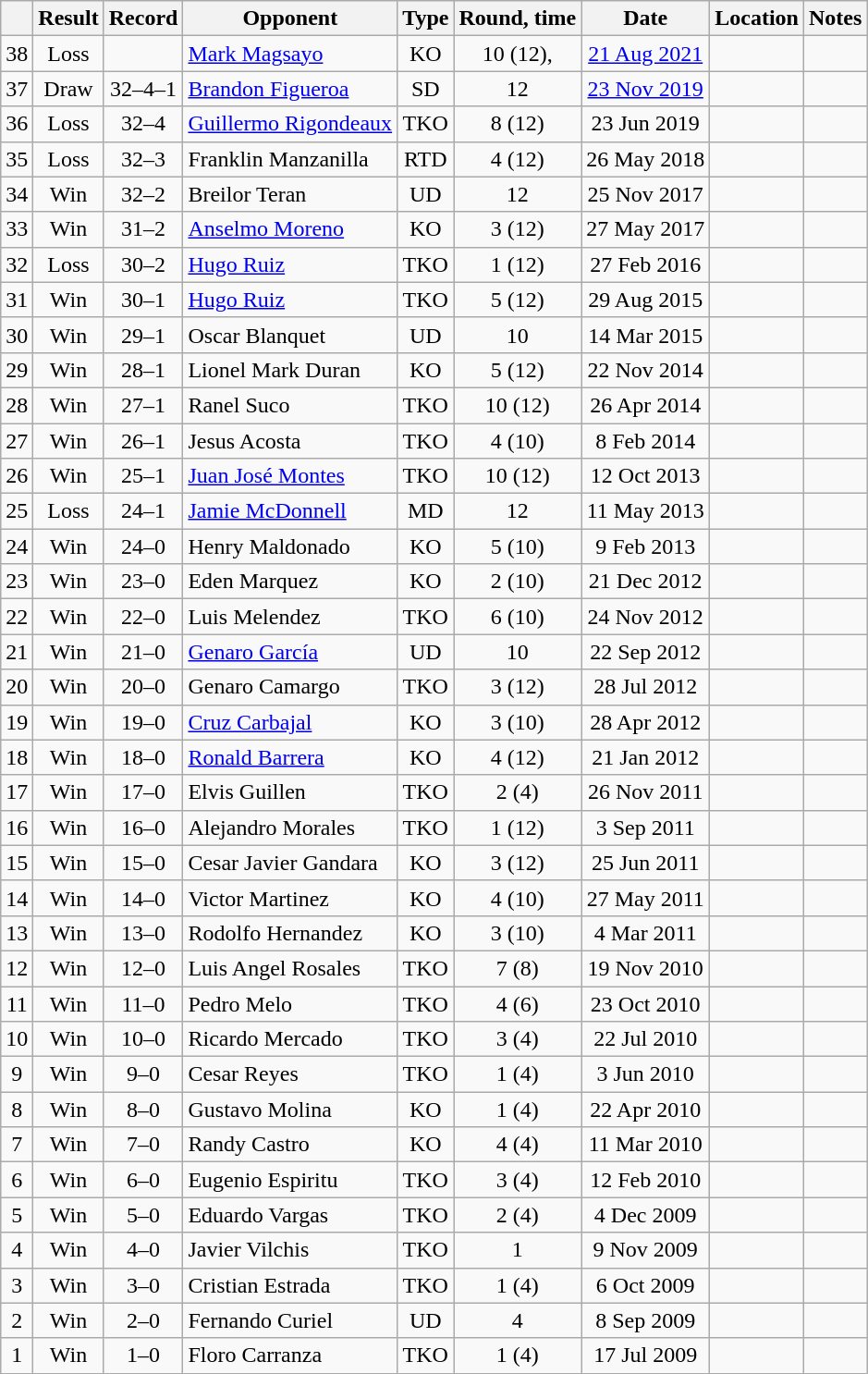<table class="wikitable" style="text-align:center">
<tr>
<th></th>
<th>Result</th>
<th>Record</th>
<th>Opponent</th>
<th>Type</th>
<th>Round, time</th>
<th>Date</th>
<th>Location</th>
<th>Notes</th>
</tr>
<tr>
<td>38</td>
<td>Loss</td>
<td></td>
<td style="text-align:left;"><a href='#'>Mark Magsayo</a></td>
<td>KO</td>
<td>10 (12), </td>
<td><a href='#'>21 Aug 2021</a></td>
<td style="text-align:left;"></td>
<td style="text-align:left;"></td>
</tr>
<tr>
<td>37</td>
<td>Draw</td>
<td>32–4–1</td>
<td align=left><a href='#'>Brandon Figueroa</a></td>
<td>SD</td>
<td>12</td>
<td><a href='#'>23 Nov 2019</a></td>
<td align=left></td>
<td style="text-align:left;"></td>
</tr>
<tr>
<td>36</td>
<td>Loss</td>
<td>32–4</td>
<td align=left><a href='#'>Guillermo Rigondeaux</a></td>
<td>TKO</td>
<td>8 (12)</td>
<td>23 Jun 2019</td>
<td align=left></td>
<td></td>
</tr>
<tr>
<td>35</td>
<td>Loss</td>
<td>32–3</td>
<td align=left>Franklin Manzanilla</td>
<td>RTD</td>
<td>4 (12)</td>
<td>26 May 2018</td>
<td align=left></td>
<td align=left></td>
</tr>
<tr>
<td>34</td>
<td>Win</td>
<td>32–2</td>
<td align=left>Breilor Teran</td>
<td>UD</td>
<td>12</td>
<td>25 Nov 2017</td>
<td align=left></td>
<td align=left></td>
</tr>
<tr>
<td>33</td>
<td>Win</td>
<td>31–2</td>
<td align=left><a href='#'>Anselmo Moreno</a></td>
<td>KO</td>
<td>3 (12)</td>
<td>27 May 2017</td>
<td align=left></td>
<td align=left></td>
</tr>
<tr>
<td>32</td>
<td>Loss</td>
<td>30–2</td>
<td align=left><a href='#'>Hugo Ruiz</a></td>
<td>TKO</td>
<td>1 (12)</td>
<td>27 Feb 2016</td>
<td align=left></td>
<td align=left></td>
</tr>
<tr>
<td>31</td>
<td>Win</td>
<td>30–1</td>
<td align=left><a href='#'>Hugo Ruiz</a></td>
<td>TKO</td>
<td>5 (12)</td>
<td>29 Aug 2015</td>
<td align=left></td>
<td align=left></td>
</tr>
<tr>
<td>30</td>
<td>Win</td>
<td>29–1</td>
<td align=left>Oscar Blanquet</td>
<td>UD</td>
<td>10</td>
<td>14 Mar 2015</td>
<td align=left></td>
<td align=left></td>
</tr>
<tr>
<td>29</td>
<td>Win</td>
<td>28–1</td>
<td align=left>Lionel Mark Duran</td>
<td>KO</td>
<td>5 (12)</td>
<td>22 Nov 2014</td>
<td align=left></td>
<td align=left></td>
</tr>
<tr>
<td>28</td>
<td>Win</td>
<td>27–1</td>
<td align=left>Ranel Suco</td>
<td>TKO</td>
<td>10 (12)</td>
<td>26 Apr 2014</td>
<td align=left></td>
<td align=left></td>
</tr>
<tr>
<td>27</td>
<td>Win</td>
<td>26–1</td>
<td align=left>Jesus Acosta</td>
<td>TKO</td>
<td>4 (10)</td>
<td>8 Feb 2014</td>
<td align=left></td>
<td align=left></td>
</tr>
<tr>
<td>26</td>
<td>Win</td>
<td>25–1</td>
<td align=left><a href='#'>Juan José Montes</a></td>
<td>TKO</td>
<td>10 (12)</td>
<td>12 Oct 2013</td>
<td align=left></td>
<td align=left></td>
</tr>
<tr>
<td>25</td>
<td>Loss</td>
<td>24–1</td>
<td align=left><a href='#'>Jamie McDonnell</a></td>
<td>MD</td>
<td>12</td>
<td>11 May 2013</td>
<td align=left></td>
<td align=left></td>
</tr>
<tr>
<td>24</td>
<td>Win</td>
<td>24–0</td>
<td align=left>Henry Maldonado</td>
<td>KO</td>
<td>5 (10)</td>
<td>9 Feb 2013</td>
<td align=left></td>
<td align=left></td>
</tr>
<tr>
<td>23</td>
<td>Win</td>
<td>23–0</td>
<td align=left>Eden Marquez</td>
<td>KO</td>
<td>2 (10)</td>
<td>21 Dec 2012</td>
<td align=left></td>
<td align=left></td>
</tr>
<tr>
<td>22</td>
<td>Win</td>
<td>22–0</td>
<td align=left>Luis Melendez</td>
<td>TKO</td>
<td>6 (10)</td>
<td>24 Nov 2012</td>
<td align=left></td>
<td align=left></td>
</tr>
<tr>
<td>21</td>
<td>Win</td>
<td>21–0</td>
<td align=left><a href='#'>Genaro García</a></td>
<td>UD</td>
<td>10</td>
<td>22 Sep 2012</td>
<td align=left></td>
<td align=left></td>
</tr>
<tr>
<td>20</td>
<td>Win</td>
<td>20–0</td>
<td align=left>Genaro Camargo</td>
<td>TKO</td>
<td>3 (12)</td>
<td>28 Jul 2012</td>
<td align=left></td>
<td align=left></td>
</tr>
<tr>
<td>19</td>
<td>Win</td>
<td>19–0</td>
<td align=left><a href='#'>Cruz Carbajal</a></td>
<td>KO</td>
<td>3 (10)</td>
<td>28 Apr 2012</td>
<td align=left></td>
<td align=left></td>
</tr>
<tr>
<td>18</td>
<td>Win</td>
<td>18–0</td>
<td align=left><a href='#'>Ronald Barrera</a></td>
<td>KO</td>
<td>4 (12)</td>
<td>21 Jan 2012</td>
<td align=left></td>
<td align=left></td>
</tr>
<tr>
<td>17</td>
<td>Win</td>
<td>17–0</td>
<td align=left>Elvis Guillen</td>
<td>TKO</td>
<td>2 (4)</td>
<td>26 Nov 2011</td>
<td align=left></td>
<td align=left></td>
</tr>
<tr>
<td>16</td>
<td>Win</td>
<td>16–0</td>
<td align=left>Alejandro Morales</td>
<td>TKO</td>
<td>1 (12)</td>
<td>3 Sep 2011</td>
<td align=left></td>
<td align=left></td>
</tr>
<tr>
<td>15</td>
<td>Win</td>
<td>15–0</td>
<td align=left>Cesar Javier Gandara</td>
<td>KO</td>
<td>3 (12)</td>
<td>25 Jun 2011</td>
<td align=left></td>
<td align=left></td>
</tr>
<tr>
<td>14</td>
<td>Win</td>
<td>14–0</td>
<td align=left>Victor Martinez</td>
<td>KO</td>
<td>4 (10)</td>
<td>27 May 2011</td>
<td align=left></td>
<td align=left></td>
</tr>
<tr>
<td>13</td>
<td>Win</td>
<td>13–0</td>
<td align=left>Rodolfo Hernandez</td>
<td>KO</td>
<td>3 (10)</td>
<td>4 Mar 2011</td>
<td align=left></td>
<td align=left></td>
</tr>
<tr>
<td>12</td>
<td>Win</td>
<td>12–0</td>
<td align=left>Luis Angel Rosales</td>
<td>TKO</td>
<td>7 (8)</td>
<td>19 Nov 2010</td>
<td align=left></td>
<td align=left></td>
</tr>
<tr>
<td>11</td>
<td>Win</td>
<td>11–0</td>
<td align=left>Pedro Melo</td>
<td>TKO</td>
<td>4 (6)</td>
<td>23 Oct 2010</td>
<td align=left></td>
<td align=left></td>
</tr>
<tr>
<td>10</td>
<td>Win</td>
<td>10–0</td>
<td align=left>Ricardo Mercado</td>
<td>TKO</td>
<td>3 (4)</td>
<td>22 Jul 2010</td>
<td align=left></td>
<td align=left></td>
</tr>
<tr>
<td>9</td>
<td>Win</td>
<td>9–0</td>
<td align=left>Cesar Reyes</td>
<td>TKO</td>
<td>1 (4)</td>
<td>3 Jun 2010</td>
<td align=left></td>
<td align=left></td>
</tr>
<tr>
<td>8</td>
<td>Win</td>
<td>8–0</td>
<td align=left>Gustavo Molina</td>
<td>KO</td>
<td>1 (4)</td>
<td>22 Apr 2010</td>
<td align=left></td>
<td align=left></td>
</tr>
<tr>
<td>7</td>
<td>Win</td>
<td>7–0</td>
<td align=left>Randy Castro</td>
<td>KO</td>
<td>4 (4)</td>
<td>11 Mar 2010</td>
<td align=left></td>
<td align=left></td>
</tr>
<tr>
<td>6</td>
<td>Win</td>
<td>6–0</td>
<td align=left>Eugenio Espiritu</td>
<td>TKO</td>
<td>3 (4)</td>
<td>12 Feb 2010</td>
<td align=left></td>
<td align=left></td>
</tr>
<tr>
<td>5</td>
<td>Win</td>
<td>5–0</td>
<td align=left>Eduardo Vargas</td>
<td>TKO</td>
<td>2 (4)</td>
<td>4 Dec 2009</td>
<td align=left></td>
<td align=left></td>
</tr>
<tr>
<td>4</td>
<td>Win</td>
<td>4–0</td>
<td align=left>Javier Vilchis</td>
<td>TKO</td>
<td>1</td>
<td>9 Nov 2009</td>
<td align=left></td>
<td align=left></td>
</tr>
<tr>
<td>3</td>
<td>Win</td>
<td>3–0</td>
<td align=left>Cristian Estrada</td>
<td>TKO</td>
<td>1 (4)</td>
<td>6 Oct 2009</td>
<td align=left></td>
<td align=left></td>
</tr>
<tr>
<td>2</td>
<td>Win</td>
<td>2–0</td>
<td align=left>Fernando Curiel</td>
<td>UD</td>
<td>4</td>
<td>8 Sep 2009</td>
<td align=left></td>
<td align=left></td>
</tr>
<tr>
<td>1</td>
<td>Win</td>
<td>1–0</td>
<td align=left>Floro Carranza</td>
<td>TKO</td>
<td>1 (4)</td>
<td>17 Jul 2009</td>
<td align=left></td>
<td align=left></td>
</tr>
</table>
